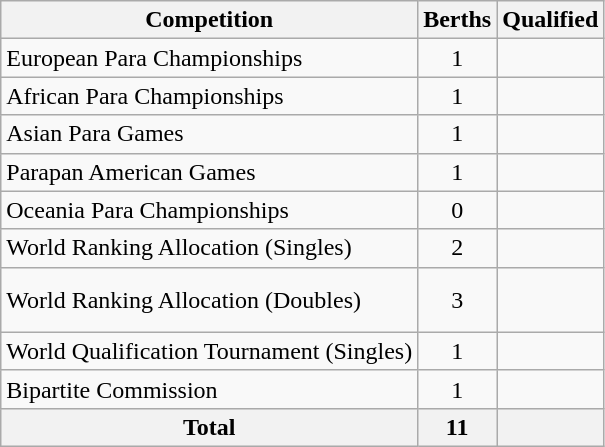<table class="wikitable">
<tr>
<th>Competition</th>
<th>Berths</th>
<th>Qualified</th>
</tr>
<tr>
<td>European Para Championships</td>
<td align=center>1</td>
<td></td>
</tr>
<tr>
<td>African Para Championships</td>
<td align=center>1</td>
<td></td>
</tr>
<tr>
<td>Asian Para Games</td>
<td align=center>1</td>
<td></td>
</tr>
<tr>
<td>Parapan American Games</td>
<td align=center>1</td>
<td></td>
</tr>
<tr>
<td>Oceania Para Championships</td>
<td align=center>0</td>
<td></td>
</tr>
<tr>
<td>World Ranking Allocation (Singles)</td>
<td align=center>2</td>
<td><br></td>
</tr>
<tr>
<td>World Ranking Allocation (Doubles)</td>
<td align=center>3</td>
<td><br><br></td>
</tr>
<tr>
<td>World Qualification Tournament (Singles)</td>
<td align=center>1</td>
<td></td>
</tr>
<tr>
<td>Bipartite Commission</td>
<td align=center>1</td>
<td></td>
</tr>
<tr>
<th>Total</th>
<th align="center">11</th>
<th></th>
</tr>
</table>
